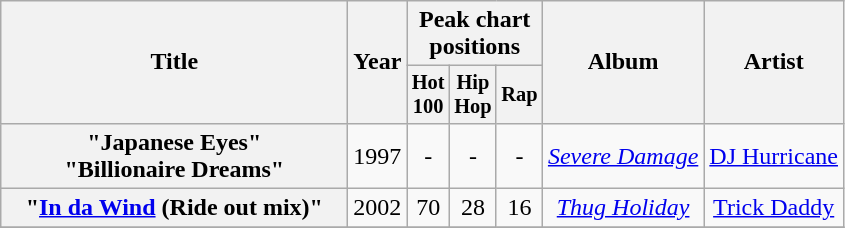<table class="wikitable plainrowheaders" style="text-align:center;">
<tr>
<th scope="col" rowspan="2" style="width:14em;">Title</th>
<th scope="col" rowspan="2" style="width:1em;">Year</th>
<th scope="col" colspan="3">Peak chart positions</th>
<th scope="col" rowspan="2">Album</th>
<th scope="col" rowspan="2">Artist</th>
</tr>
<tr>
<th scope="col" style="width:1em;font-size:85%;">Hot 100</th>
<th scope="col" style="width:1em;font-size:85%;">Hip Hop</th>
<th scope="col" style="width:1em;font-size:85%;">Rap</th>
</tr>
<tr>
<th scope="row">"Japanese Eyes"<br>"Billionaire Dreams"</th>
<td rowspan="1">1997</td>
<td rowspan="1">-</td>
<td rowspan="1">-</td>
<td rowspan="1">-</td>
<td rowspan="1"><em><a href='#'>Severe Damage</a></em></td>
<td rowspan="1"><a href='#'>DJ Hurricane</a></td>
</tr>
<tr>
<th scope="row">"<a href='#'>In da Wind</a> (Ride out mix)"</th>
<td rowspan="1">2002</td>
<td rowspan="1">70</td>
<td rowspan="1">28</td>
<td rowspan="1">16</td>
<td rowspan="1"><em><a href='#'>Thug Holiday</a></em></td>
<td rowspan="1"><a href='#'>Trick Daddy</a></td>
</tr>
<tr>
</tr>
</table>
